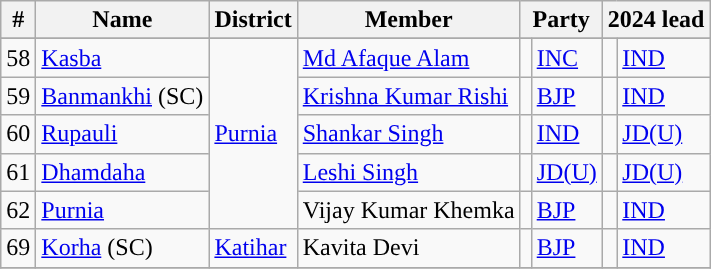<table class="wikitable">
<tr>
<th>#</th>
<th>Name</th>
<th>District</th>
<th>Member</th>
<th colspan="2">Party</th>
<th colspan="2">2024 lead</th>
</tr>
<tr>
</tr>
<tr>
<td>58</td>
<td><a href='#'>Kasba</a></td>
<td rowspan="5"><a href='#'>Purnia</a></td>
<td><a href='#'>Md Afaque Alam</a></td>
<td style=background-color:></td>
<td><a href='#'>INC</a></td>
<td style="background-color: "></td>
<td><a href='#'>IND</a></td>
</tr>
<tr>
<td>59</td>
<td><a href='#'>Banmankhi</a> (SC)</td>
<td><a href='#'>Krishna Kumar Rishi</a></td>
<td style=background-color:></td>
<td><a href='#'>BJP</a></td>
<td style="background-color: "></td>
<td><a href='#'>IND</a></td>
</tr>
<tr>
<td>60</td>
<td><a href='#'>Rupauli</a></td>
<td><a href='#'>Shankar Singh</a></td>
<td style=background-color:></td>
<td><a href='#'>IND</a></td>
<td style="background-color: "></td>
<td><a href='#'>JD(U)</a></td>
</tr>
<tr>
<td>61</td>
<td><a href='#'>Dhamdaha</a></td>
<td><a href='#'>Leshi Singh</a></td>
<td style=background-color:></td>
<td><a href='#'>JD(U)</a></td>
<td style="background-color: "></td>
<td><a href='#'>JD(U)</a></td>
</tr>
<tr>
<td>62</td>
<td><a href='#'>Purnia</a></td>
<td>Vijay Kumar Khemka</td>
<td style=background-color:></td>
<td><a href='#'>BJP</a></td>
<td style="background-color: "></td>
<td><a href='#'>IND</a></td>
</tr>
<tr>
<td>69</td>
<td><a href='#'>Korha</a> (SC)</td>
<td><a href='#'>Katihar</a></td>
<td Kavita Devi (politician)>Kavita Devi</td>
<td style=background-color:></td>
<td><a href='#'>BJP</a></td>
<td style="background-color: "></td>
<td><a href='#'>IND</a></td>
</tr>
<tr>
</tr>
</table>
